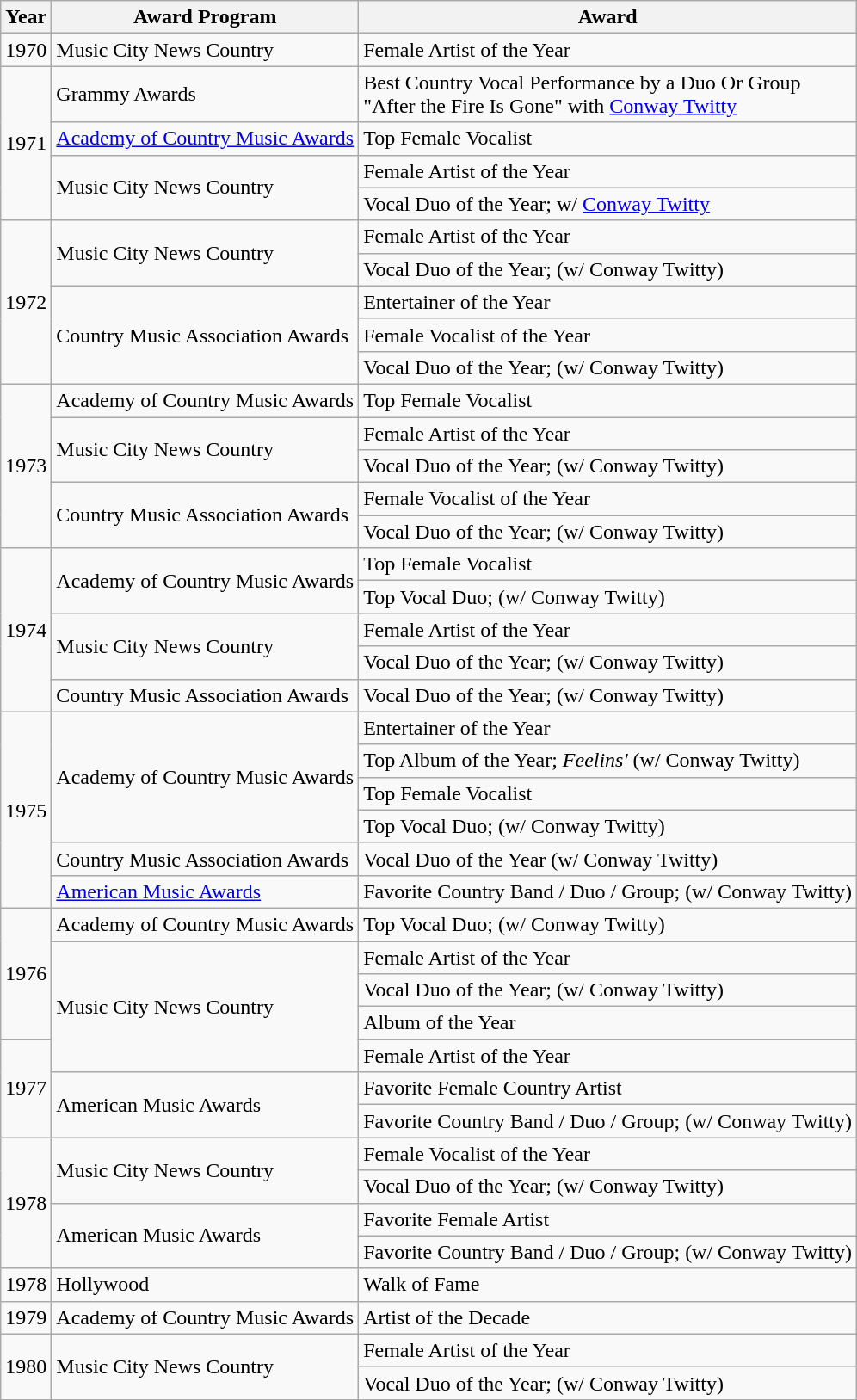<table class="wikitable">
<tr>
<th>Year</th>
<th>Award Program</th>
<th>Award </th>
</tr>
<tr>
<td>1970</td>
<td>Music City News Country</td>
<td>Female Artist of the Year</td>
</tr>
<tr>
<td rowspan="4">1971</td>
<td>Grammy Awards</td>
<td>Best Country Vocal Performance by a Duo Or Group<br>"After the Fire Is Gone" with <a href='#'>Conway Twitty</a></td>
</tr>
<tr>
<td><a href='#'>Academy of Country Music Awards</a></td>
<td>Top Female Vocalist</td>
</tr>
<tr>
<td rowspan="2">Music City News Country</td>
<td>Female Artist of the Year</td>
</tr>
<tr>
<td>Vocal Duo of the Year; w/ <a href='#'>Conway Twitty</a></td>
</tr>
<tr>
<td rowspan="5">1972</td>
<td rowspan="2">Music City News Country</td>
<td>Female Artist of the Year</td>
</tr>
<tr>
<td>Vocal Duo of the Year; (w/ Conway Twitty)</td>
</tr>
<tr>
<td rowspan="3">Country Music Association Awards</td>
<td>Entertainer of the Year</td>
</tr>
<tr>
<td>Female Vocalist of the Year</td>
</tr>
<tr>
<td>Vocal Duo of the Year; (w/ Conway Twitty)</td>
</tr>
<tr>
<td rowspan="5">1973</td>
<td>Academy of Country Music Awards</td>
<td>Top Female Vocalist</td>
</tr>
<tr>
<td rowspan="2">Music City News Country</td>
<td>Female Artist of the Year</td>
</tr>
<tr>
<td>Vocal Duo of the Year; (w/ Conway Twitty)</td>
</tr>
<tr>
<td rowspan="2">Country Music Association Awards</td>
<td>Female Vocalist of the Year</td>
</tr>
<tr>
<td>Vocal Duo of the Year; (w/ Conway Twitty)</td>
</tr>
<tr>
<td rowspan="5">1974</td>
<td rowspan="2">Academy of Country Music Awards</td>
<td>Top Female Vocalist</td>
</tr>
<tr>
<td>Top Vocal Duo; (w/ Conway Twitty)</td>
</tr>
<tr>
<td rowspan="2">Music City News Country</td>
<td>Female Artist of the Year</td>
</tr>
<tr>
<td>Vocal Duo of the Year; (w/ Conway Twitty)</td>
</tr>
<tr>
<td>Country Music Association Awards</td>
<td>Vocal Duo of the Year; (w/ Conway Twitty)</td>
</tr>
<tr>
<td rowspan="6">1975</td>
<td rowspan="4">Academy of Country Music Awards</td>
<td>Entertainer of the Year</td>
</tr>
<tr>
<td>Top Album of the Year; <em>Feelins' </em> (w/ Conway Twitty)</td>
</tr>
<tr>
<td>Top Female Vocalist</td>
</tr>
<tr>
<td>Top Vocal Duo; (w/ Conway Twitty)</td>
</tr>
<tr>
<td>Country Music Association Awards</td>
<td>Vocal Duo of the Year (w/ Conway Twitty)</td>
</tr>
<tr>
<td><a href='#'>American Music Awards</a></td>
<td>Favorite Country Band / Duo / Group; (w/ Conway Twitty)</td>
</tr>
<tr>
<td rowspan="4">1976</td>
<td>Academy of Country Music Awards</td>
<td>Top Vocal Duo; (w/ Conway Twitty)</td>
</tr>
<tr>
<td rowspan="4">Music City News Country</td>
<td>Female Artist of the Year</td>
</tr>
<tr>
<td>Vocal Duo of the Year; (w/ Conway Twitty)</td>
</tr>
<tr>
<td>Album of the Year</td>
</tr>
<tr>
<td rowspan="3">1977</td>
<td>Female Artist of the Year</td>
</tr>
<tr>
<td rowspan="2">American Music Awards</td>
<td>Favorite Female Country Artist</td>
</tr>
<tr>
<td>Favorite Country Band / Duo / Group; (w/ Conway Twitty)</td>
</tr>
<tr>
<td rowspan="4">1978</td>
<td rowspan="2">Music City News Country</td>
<td>Female Vocalist of the Year</td>
</tr>
<tr>
<td>Vocal Duo of the Year; (w/ Conway Twitty)</td>
</tr>
<tr>
<td rowspan="2">American Music Awards</td>
<td>Favorite Female Artist</td>
</tr>
<tr>
<td>Favorite Country Band / Duo / Group; (w/ Conway Twitty)</td>
</tr>
<tr>
<td>1978</td>
<td>Hollywood</td>
<td>Walk of Fame</td>
</tr>
<tr>
<td>1979</td>
<td>Academy of Country Music Awards</td>
<td>Artist of the Decade</td>
</tr>
<tr>
<td rowspan="2">1980</td>
<td rowspan="4">Music City News Country</td>
<td>Female Artist of the Year</td>
</tr>
<tr>
<td>Vocal Duo of the Year; (w/ Conway Twitty)</td>
</tr>
<tr>
</tr>
</table>
